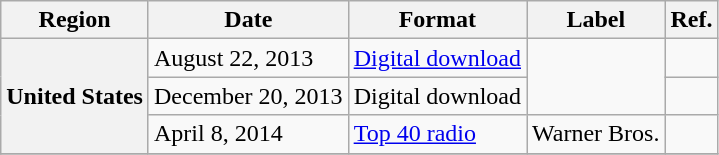<table class="wikitable plainrowheaders">
<tr>
<th scope="col">Region</th>
<th scope="col">Date</th>
<th scope="col">Format</th>
<th scope="col">Label</th>
<th scope="col">Ref.</th>
</tr>
<tr>
<th scope="row" rowspan="3">United States</th>
<td>August 22, 2013</td>
<td><a href='#'>Digital download</a></td>
<td rowspan="2"></td>
<td></td>
</tr>
<tr>
<td>December 20, 2013</td>
<td>Digital download<br></td>
<td></td>
</tr>
<tr>
<td>April 8, 2014</td>
<td><a href='#'>Top 40 radio</a></td>
<td>Warner Bros.</td>
<td></td>
</tr>
<tr>
</tr>
</table>
